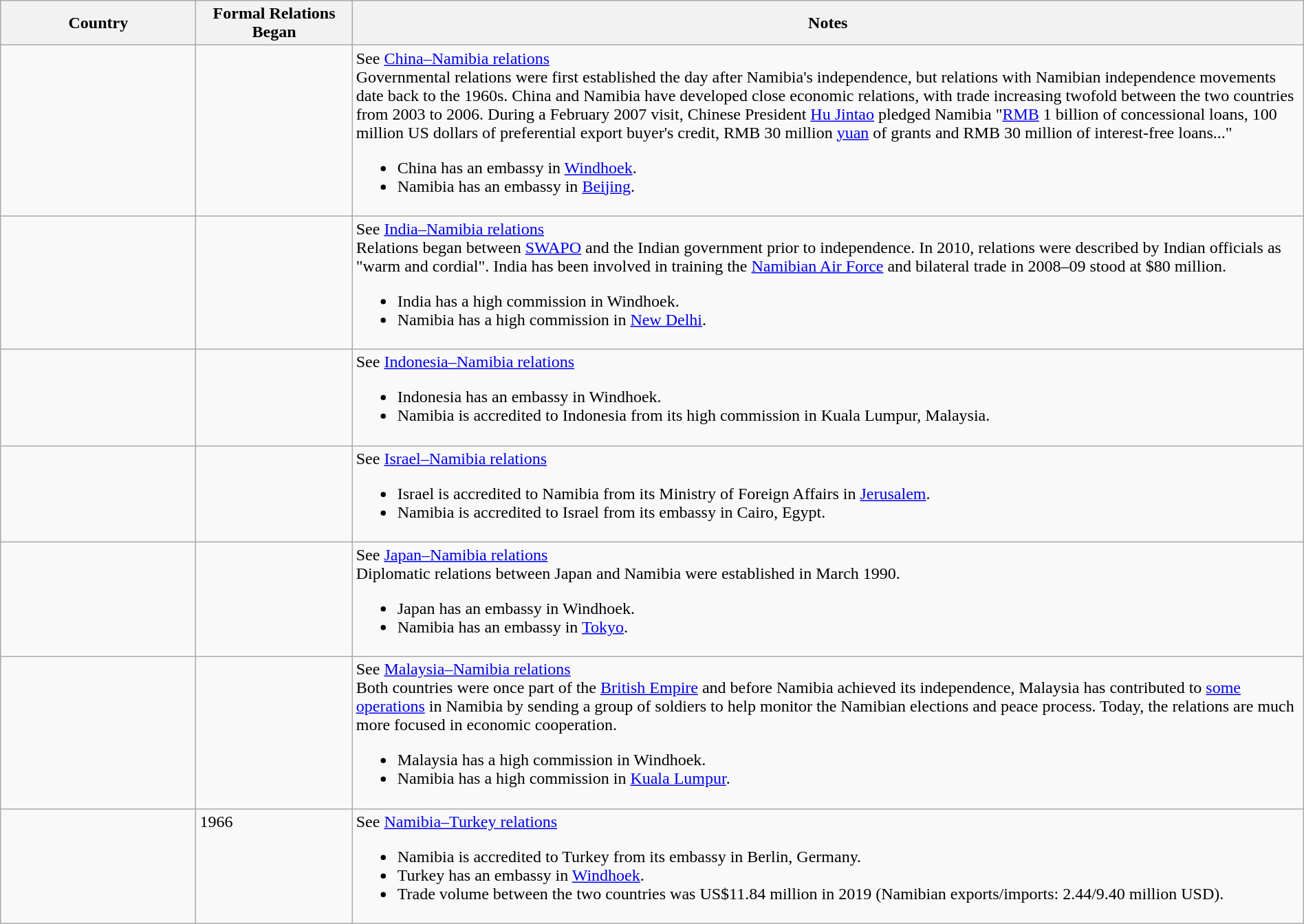<table class="wikitable sortable" style="width:100%; margin:auto;">
<tr>
<th style="width:15%;">Country</th>
<th style="width:12%;">Formal Relations Began</th>
<th>Notes</th>
</tr>
<tr valign="top">
<td></td>
<td></td>
<td>See <a href='#'>China–Namibia relations</a><br>Governmental relations were first established the day after Namibia's independence, but relations with Namibian independence movements date back to the 1960s. China and Namibia have developed close economic relations, with trade increasing twofold between the two countries from 2003 to 2006. During a February 2007 visit, Chinese President <a href='#'>Hu Jintao</a> pledged Namibia "<a href='#'>RMB</a> 1 billion of concessional loans, 100 million US dollars of preferential export buyer's credit, RMB 30 million <a href='#'>yuan</a> of grants and RMB 30 million of interest-free loans..."<ul><li>China has an embassy in <a href='#'>Windhoek</a>.</li><li>Namibia has an embassy in <a href='#'>Beijing</a>.</li></ul></td>
</tr>
<tr valign="top">
<td></td>
<td></td>
<td>See <a href='#'>India–Namibia relations</a><br>Relations began between <a href='#'>SWAPO</a> and the Indian government prior to independence. In 2010, relations were described by Indian officials as "warm and cordial". India has been involved in training the <a href='#'>Namibian Air Force</a> and bilateral trade in 2008–09 stood at $80 million.<ul><li>India has a high commission in Windhoek.</li><li>Namibia has a high commission in <a href='#'>New Delhi</a>.</li></ul></td>
</tr>
<tr valign="top">
<td></td>
<td></td>
<td>See <a href='#'>Indonesia–Namibia relations</a><br><ul><li>Indonesia has an embassy in Windhoek.</li><li>Namibia is accredited to Indonesia from its high commission in Kuala Lumpur, Malaysia.</li></ul></td>
</tr>
<tr valign="top">
<td></td>
<td></td>
<td>See <a href='#'>Israel–Namibia relations</a><br><ul><li>Israel is accredited to Namibia from its Ministry of Foreign Affairs in <a href='#'>Jerusalem</a>.</li><li>Namibia is accredited to Israel from its embassy in Cairo, Egypt.</li></ul></td>
</tr>
<tr valign="top">
<td></td>
<td></td>
<td>See <a href='#'>Japan–Namibia relations</a><br>Diplomatic relations between Japan and Namibia were established in March 1990.<ul><li>Japan has an embassy in Windhoek.</li><li>Namibia has an embassy in <a href='#'>Tokyo</a>.</li></ul></td>
</tr>
<tr valign="top">
<td></td>
<td></td>
<td>See <a href='#'>Malaysia–Namibia relations</a><br>Both countries were once part of the <a href='#'>British Empire</a> and before Namibia achieved its independence, Malaysia has contributed to <a href='#'>some operations</a> in Namibia by sending a group of soldiers to help monitor the Namibian elections and peace process. Today, the relations are much more focused in economic cooperation.<ul><li>Malaysia has a high commission in Windhoek.</li><li>Namibia has a high commission in <a href='#'>Kuala Lumpur</a>.</li></ul></td>
</tr>
<tr valign="top">
<td></td>
<td>1966</td>
<td>See <a href='#'>Namibia–Turkey relations</a><br><ul><li>Namibia is accredited to Turkey from its embassy in Berlin, Germany.</li><li>Turkey has an embassy in <a href='#'>Windhoek</a>.</li><li>Trade volume between the two countries was US$11.84 million in 2019 (Namibian exports/imports: 2.44/9.40 million USD).</li></ul></td>
</tr>
</table>
